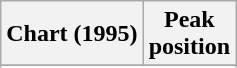<table class="wikitable sortable">
<tr>
<th align="left">Chart (1995)</th>
<th align="center">Peak<br>position</th>
</tr>
<tr>
</tr>
<tr>
</tr>
</table>
